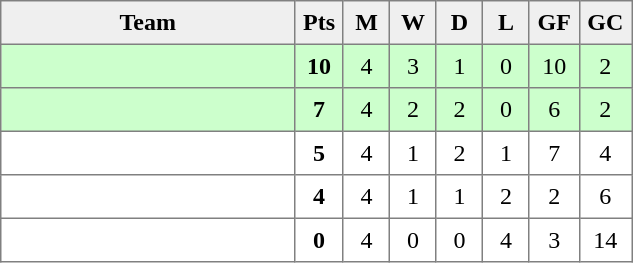<table style=border-collapse:collapse border=1 cellspacing=0 cellpadding=5>
<tr align=center bgcolor=#efefef>
<th width=185>Team</th>
<th width=20>Pts</th>
<th width=20>M</th>
<th width=20>W</th>
<th width=20>D</th>
<th width=20>L</th>
<th width=20>GF</th>
<th width=20>GC</th>
</tr>
<tr align=center bgcolor=#ccffcc>
<td style="text-align:left;"></td>
<td><strong>10</strong></td>
<td>4</td>
<td>3</td>
<td>1</td>
<td>0</td>
<td>10</td>
<td>2</td>
</tr>
<tr align=center bgcolor=#ccffcc>
<td style="text-align:left;"></td>
<td><strong>7</strong></td>
<td>4</td>
<td>2</td>
<td>2</td>
<td>0</td>
<td>6</td>
<td>2</td>
</tr>
<tr align=center>
<td style="text-align:left;"></td>
<td><strong>5</strong></td>
<td>4</td>
<td>1</td>
<td>2</td>
<td>1</td>
<td>7</td>
<td>4</td>
</tr>
<tr align=center>
<td style="text-align:left;"></td>
<td><strong>4</strong></td>
<td>4</td>
<td>1</td>
<td>1</td>
<td>2</td>
<td>2</td>
<td>6</td>
</tr>
<tr align=center>
<td style="text-align:left;"></td>
<td><strong>0</strong></td>
<td>4</td>
<td>0</td>
<td>0</td>
<td>4</td>
<td>3</td>
<td>14</td>
</tr>
</table>
